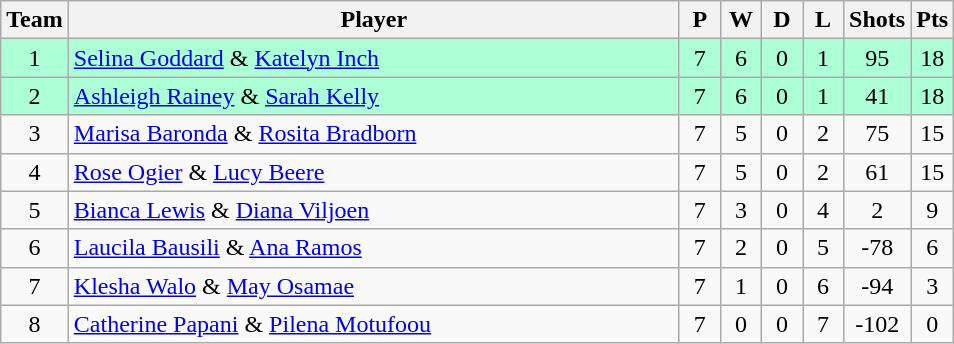<table class="wikitable" style="font-size: 100%">
<tr>
<th width=20>Team</th>
<th width=400>Player</th>
<th width=20>P</th>
<th width=20>W</th>
<th width=20>D</th>
<th width=20>L</th>
<th width=20>Shots</th>
<th width=20>Pts</th>
</tr>
<tr align=center  style="background: #ADFFD6;">
<td>1</td>
<td align="left"> <a href='#'>Selina Goddard</a> & <a href='#'>Katelyn Inch</a></td>
<td>7</td>
<td>6</td>
<td>0</td>
<td>1</td>
<td>95</td>
<td>18</td>
</tr>
<tr align=center  style="background: #ADFFD6;">
<td>2</td>
<td align="left"> <a href='#'>Ashleigh Rainey</a> & <a href='#'>Sarah Kelly</a></td>
<td>7</td>
<td>6</td>
<td>0</td>
<td>1</td>
<td>41</td>
<td>18</td>
</tr>
<tr align=center>
<td>3</td>
<td align="left"> <a href='#'>Marisa Baronda</a> & <a href='#'>Rosita Bradborn</a></td>
<td>7</td>
<td>5</td>
<td>0</td>
<td>2</td>
<td>75</td>
<td>15</td>
</tr>
<tr align=center>
<td>4</td>
<td align="left"> <a href='#'>Rose Ogier</a> & <a href='#'>Lucy Beere</a></td>
<td>7</td>
<td>5</td>
<td>0</td>
<td>2</td>
<td>61</td>
<td>15</td>
</tr>
<tr align=center>
<td>5</td>
<td align="left"> <a href='#'>Bianca Lewis</a> & <a href='#'>Diana Viljoen</a></td>
<td>7</td>
<td>3</td>
<td>0</td>
<td>4</td>
<td>2</td>
<td>9</td>
</tr>
<tr align=center>
<td>6</td>
<td align="left"> <a href='#'>Laucila Bausili</a> & <a href='#'>Ana Ramos</a></td>
<td>7</td>
<td>2</td>
<td>0</td>
<td>5</td>
<td>-78</td>
<td>6</td>
</tr>
<tr align=center>
<td>7</td>
<td align="left"> <a href='#'>Klesha Walo</a> & <a href='#'>May Osamae</a></td>
<td>7</td>
<td>1</td>
<td>0</td>
<td>6</td>
<td>-94</td>
<td>3</td>
</tr>
<tr align=center>
<td>8</td>
<td align="left"> <a href='#'>Catherine Papani</a> & <a href='#'>Pilena Motufoou</a></td>
<td>7</td>
<td>0</td>
<td>0</td>
<td>7</td>
<td>-102</td>
<td>0</td>
</tr>
</table>
